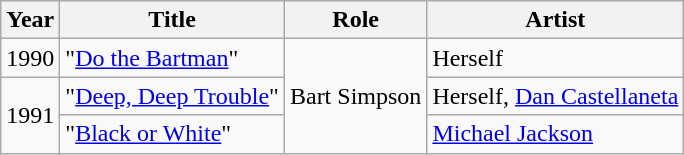<table class="wikitable plainrowheaders sortable">
<tr>
<th scope="col">Year</th>
<th scope="col">Title</th>
<th scope="col">Role</th>
<th scope="col">Artist</th>
</tr>
<tr>
<td scope="row">1990</td>
<td>"<a href='#'>Do the Bartman</a>"</td>
<td rowspan="3">Bart Simpson</td>
<td>Herself</td>
</tr>
<tr>
<td scope="row" rowspan="2">1991</td>
<td>"<a href='#'>Deep, Deep Trouble</a>"</td>
<td>Herself, <a href='#'>Dan Castellaneta</a></td>
</tr>
<tr>
<td>"<a href='#'>Black or White</a>"</td>
<td><a href='#'>Michael Jackson</a></td>
</tr>
</table>
